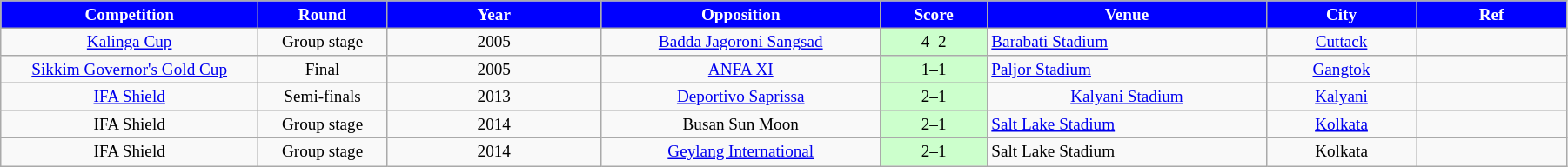<table class="wikitable" style="font-size:80%; width:95%; text-align:center">
<tr>
<th width="12%" style="background:Blue; color:white; text-align:center;">Competition</th>
<th width="6%" style="background:Blue; color:white; text-align:center;">Round</th>
<th width="10%" style="background:Blue; color:white; text-align:center;">Year</th>
<th width="13%" style="background:Blue; color:white; text-align:center;">Opposition</th>
<th width="5%" style="background:Blue; color:white; text-align:center;">Score</th>
<th width="13%" style="background:Blue; color:white; text-align:center;">Venue</th>
<th width="7%" style="background:Blue; color:white; text-align:center;">City</th>
<th width="7%" style="background:Blue; color:white; text-align:center;">Ref</th>
</tr>
<tr>
<td><a href='#'>Kalinga Cup</a></td>
<td>Group stage</td>
<td>2005<br><td> <a href='#'>Badda Jagoroni Sangsad</a></td>
<td style="text-align:center; background:#CCFFCC;">4–2</td>
<td align=left><a href='#'>Barabati Stadium</a></td>
<td><a href='#'>Cuttack</a></td>
<td></td>
</tr>
<tr>
<td><a href='#'>Sikkim Governor's Gold Cup</a></td>
<td>Final</td>
<td>2005<br><td> <a href='#'>ANFA XI</a></td>
<td style="text-align:center; background:#CCFFCC;">1–1<br></td>
<td align=left><a href='#'>Paljor Stadium</a></td>
<td><a href='#'>Gangtok</a></td>
<td></td>
</tr>
<tr>
<td><a href='#'>IFA Shield</a></td>
<td>Semi-finals</td>
<td>2013<br><td> <a href='#'>Deportivo Saprissa</a></td>
<td style="text-align:center; background:#CCFFCC;">2–1</td>
<td><a href='#'>Kalyani Stadium</a></td>
<td><a href='#'>Kalyani</a></td>
<td></td>
</tr>
<tr>
<td>IFA Shield</td>
<td>Group stage</td>
<td>2014<br><td> Busan Sun Moon</td>
<td style="text-align:center; background:#CCFFCC;">2–1</td>
<td align=left><a href='#'>Salt Lake Stadium</a></td>
<td><a href='#'>Kolkata</a></td>
<td></td>
</tr>
<tr>
<td>IFA Shield</td>
<td>Group stage</td>
<td>2014<br><td> <a href='#'>Geylang International</a></td>
<td style="text-align:center; background:#CCFFCC;">2–1</td>
<td align=left>Salt Lake Stadium</td>
<td>Kolkata</td>
<td></td>
</tr>
</table>
